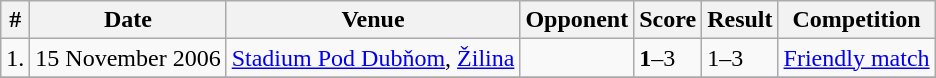<table class="wikitable">
<tr>
<th>#</th>
<th>Date</th>
<th>Venue</th>
<th>Opponent</th>
<th>Score</th>
<th>Result</th>
<th>Competition</th>
</tr>
<tr>
<td>1.</td>
<td>15 November 2006</td>
<td><a href='#'>Stadium Pod Dubňom</a>, <a href='#'>Žilina</a></td>
<td></td>
<td><strong>1</strong>–3</td>
<td>1–3</td>
<td><a href='#'>Friendly match</a></td>
</tr>
<tr>
</tr>
</table>
